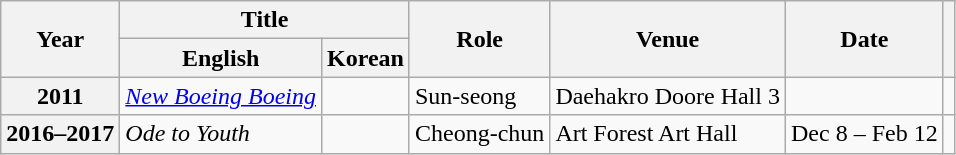<table class="wikitable plainrowheaders sortable" style="text-align:left; font-size:100%">
<tr>
<th rowspan="2" scope="col">Year</th>
<th colspan="2" scope="col">Title</th>
<th rowspan="2" scope="col">Role</th>
<th rowspan="2" scope="col" class="unsortable">Venue</th>
<th rowspan="2" scope="col">Date</th>
<th rowspan="2" scope="col" class="unsortable"></th>
</tr>
<tr>
<th>English</th>
<th>Korean</th>
</tr>
<tr>
<th scope="row">2011</th>
<td><em><a href='#'>New Boeing Boeing</a></em></td>
<td></td>
<td>Sun-seong</td>
<td>Daehakro Doore Hall 3</td>
<td></td>
<td style="text-align:center"></td>
</tr>
<tr>
<th scope="row">2016–2017</th>
<td><em>Ode to Youth</em></td>
<td></td>
<td>Cheong-chun</td>
<td>Art Forest Art Hall</td>
<td>Dec 8 – Feb 12</td>
<td style="text-align:center"></td>
</tr>
</table>
